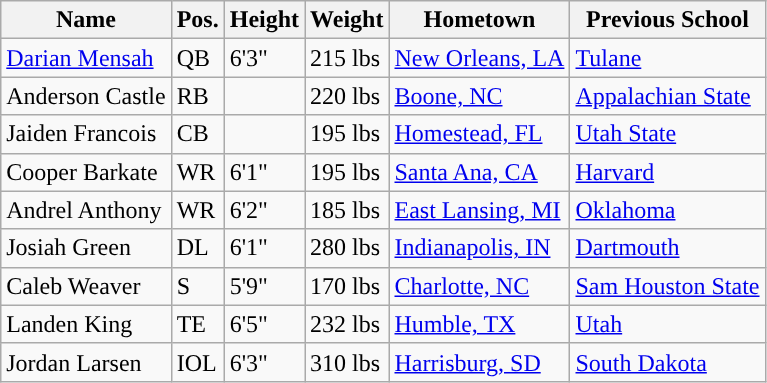<table class="wikitable sortable">
<tr>
<th>Name</th>
<th>Pos.</th>
<th>Height</th>
<th>Weight</th>
<th>Hometown</th>
<th class="unsortable">Previous School</th>
</tr>
<tr style="background:">
<td><a href='#'>Darian Mensah</a></td>
<td>QB</td>
<td>6'3"</td>
<td>215 lbs</td>
<td><a href='#'>New Orleans, LA</a></td>
<td><a href='#'>Tulane</a></td>
</tr>
<tr style="background:">
<td>Anderson Castle</td>
<td>RB</td>
<td></td>
<td>220 lbs</td>
<td><a href='#'>Boone, NC</a></td>
<td><a href='#'>Appalachian State</a></td>
</tr>
<tr style="background:">
<td>Jaiden Francois</td>
<td>CB</td>
<td></td>
<td>195 lbs</td>
<td><a href='#'>Homestead, FL</a></td>
<td><a href='#'>Utah State</a></td>
</tr>
<tr style="background:">
<td>Cooper Barkate</td>
<td>WR</td>
<td>6'1"</td>
<td>195 lbs</td>
<td><a href='#'>Santa Ana, CA</a></td>
<td><a href='#'>Harvard</a></td>
</tr>
<tr style="background">
<td>Andrel Anthony</td>
<td>WR</td>
<td>6'2"</td>
<td>185 lbs</td>
<td><a href='#'>East Lansing, MI</a></td>
<td><a href='#'>Oklahoma</a></td>
</tr>
<tr style="background">
<td>Josiah Green</td>
<td>DL</td>
<td>6'1"</td>
<td>280 lbs</td>
<td><a href='#'>Indianapolis, IN</a></td>
<td><a href='#'>Dartmouth</a></td>
</tr>
<tr style="background">
<td>Caleb Weaver</td>
<td>S</td>
<td>5'9"</td>
<td>170 lbs</td>
<td><a href='#'>Charlotte, NC</a></td>
<td><a href='#'>Sam Houston State</a></td>
</tr>
<tr>
<td>Landen King</td>
<td>TE</td>
<td>6'5"</td>
<td>232 lbs</td>
<td><a href='#'>Humble, TX</a></td>
<td><a href='#'>Utah</a></td>
</tr>
<tr>
<td>Jordan Larsen</td>
<td>IOL</td>
<td>6'3"</td>
<td>310 lbs</td>
<td><a href='#'>Harrisburg, SD</a></td>
<td><a href='#'>South Dakota</a></td>
</tr>
</table>
